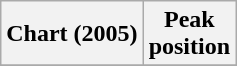<table class="wikitable sortable plainrowheaders">
<tr>
<th>Chart (2005)</th>
<th>Peak<br>position</th>
</tr>
<tr>
</tr>
</table>
